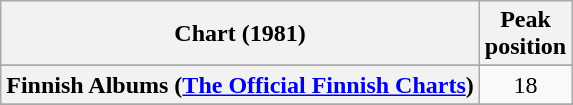<table class="wikitable sortable plainrowheaders" style="text-align:center">
<tr>
<th scope="col">Chart (1981)</th>
<th scope="col">Peak<br>position</th>
</tr>
<tr>
</tr>
<tr>
<th scope="row">Finnish Albums (<a href='#'>The Official Finnish Charts</a>)</th>
<td align="center">18</td>
</tr>
<tr>
</tr>
<tr>
</tr>
<tr>
</tr>
<tr>
</tr>
<tr>
</tr>
</table>
